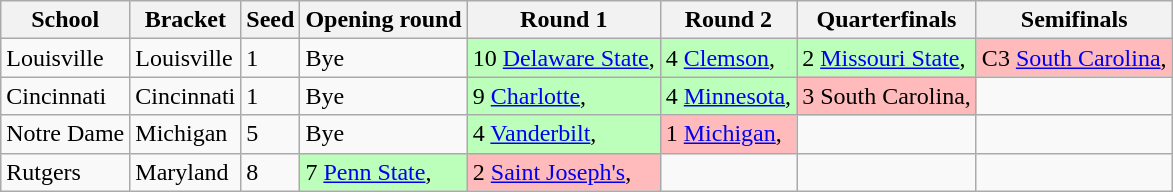<table class="wikitable">
<tr>
<th>School</th>
<th>Bracket</th>
<th>Seed</th>
<th>Opening round</th>
<th>Round 1</th>
<th>Round 2</th>
<th>Quarterfinals</th>
<th>Semifinals</th>
</tr>
<tr>
<td>Louisville</td>
<td>Louisville</td>
<td>1</td>
<td>Bye</td>
<td style="background:#bfb;">10 <a href='#'>Delaware State</a>, </td>
<td style="background:#bfb;">4 <a href='#'>Clemson</a>, </td>
<td style="background:#bfb;">2 <a href='#'>Missouri State</a>, </td>
<td style="background:#fbb;">C3 <a href='#'>South Carolina</a>, </td>
</tr>
<tr>
<td>Cincinnati</td>
<td>Cincinnati</td>
<td>1</td>
<td>Bye</td>
<td style="background:#bfb;">9 <a href='#'>Charlotte</a>, </td>
<td style="background:#bfb;">4 <a href='#'>Minnesota</a>, </td>
<td style="background:#fbb;">3 South Carolina, </td>
<td></td>
</tr>
<tr>
<td>Notre Dame</td>
<td>Michigan</td>
<td>5</td>
<td>Bye</td>
<td style="background:#bfb;">4 <a href='#'>Vanderbilt</a>, </td>
<td style="background:#fbb;">1 <a href='#'>Michigan</a>, </td>
<td></td>
<td></td>
</tr>
<tr>
<td>Rutgers</td>
<td>Maryland</td>
<td>8</td>
<td style="background:#bfb;">7 <a href='#'>Penn State</a>, </td>
<td style="background:#fbb;">2 <a href='#'>Saint Joseph's</a>, </td>
<td></td>
<td></td>
<td></td>
</tr>
</table>
